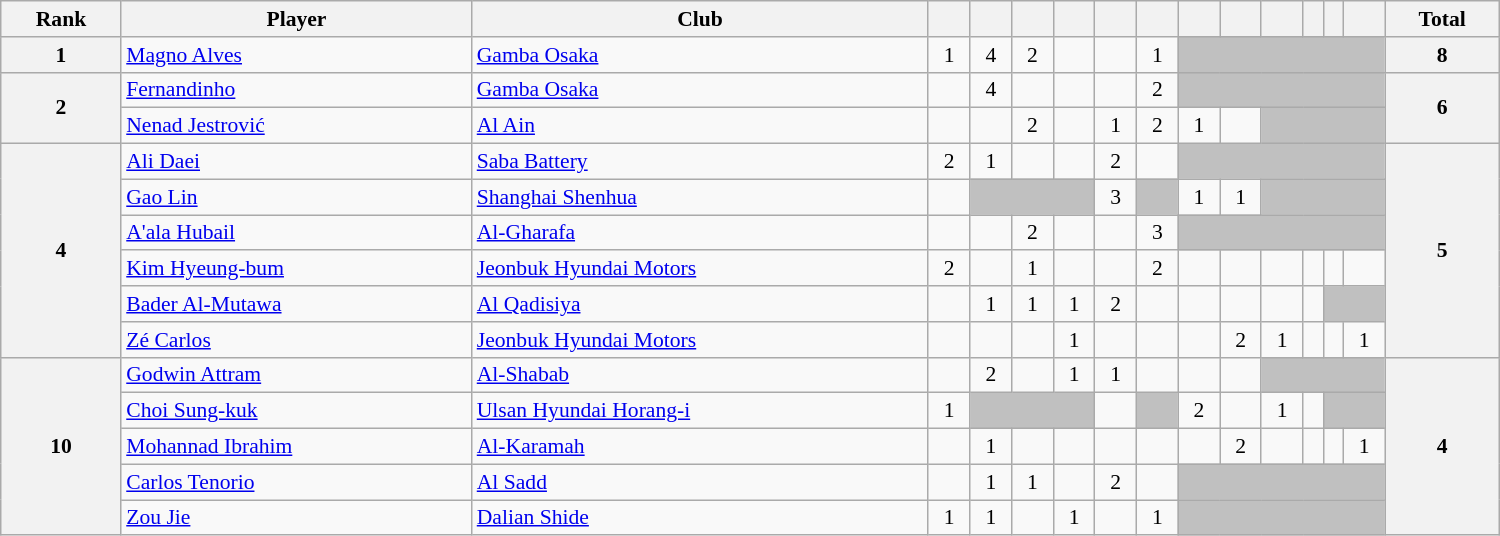<table class="wikitable" style="text-align:center; font-size:90%;" width=1000>
<tr>
<th>Rank</th>
<th>Player</th>
<th>Club</th>
<th></th>
<th></th>
<th></th>
<th></th>
<th></th>
<th></th>
<th></th>
<th></th>
<th></th>
<th></th>
<th></th>
<th></th>
<th>Total</th>
</tr>
<tr>
<th>1</th>
<td align="left"> <a href='#'>Magno Alves</a></td>
<td align="left"> <a href='#'>Gamba Osaka</a></td>
<td>1</td>
<td>4</td>
<td>2</td>
<td></td>
<td></td>
<td>1</td>
<td bgcolor="silver" colspan=6></td>
<th>8</th>
</tr>
<tr>
<th rowspan=2>2</th>
<td align="left"> <a href='#'>Fernandinho</a></td>
<td align="left"> <a href='#'>Gamba Osaka</a></td>
<td></td>
<td>4</td>
<td></td>
<td></td>
<td></td>
<td>2</td>
<td bgcolor="silver" colspan=6></td>
<th rowspan=2>6</th>
</tr>
<tr>
<td align="left"> <a href='#'>Nenad Jestrović</a></td>
<td align="left"> <a href='#'>Al Ain</a></td>
<td></td>
<td></td>
<td>2</td>
<td></td>
<td>1</td>
<td>2</td>
<td>1</td>
<td></td>
<td bgcolor="silver" colspan=4></td>
</tr>
<tr>
<th rowspan=6>4</th>
<td align="left"> <a href='#'>Ali Daei</a></td>
<td align="left"> <a href='#'>Saba Battery</a></td>
<td>2</td>
<td>1</td>
<td></td>
<td></td>
<td>2</td>
<td></td>
<td bgcolor="silver" colspan=6></td>
<th rowspan=6>5</th>
</tr>
<tr>
<td align="left"> <a href='#'>Gao Lin</a></td>
<td align="left"> <a href='#'>Shanghai Shenhua</a></td>
<td></td>
<td bgcolor="silver" colspan=3></td>
<td>3</td>
<td bgcolor="silver"></td>
<td>1</td>
<td>1</td>
<td bgcolor="silver" colspan=4></td>
</tr>
<tr>
<td align="left"> <a href='#'>A'ala Hubail</a></td>
<td align="left"> <a href='#'>Al-Gharafa</a></td>
<td></td>
<td></td>
<td>2</td>
<td></td>
<td></td>
<td>3</td>
<td bgcolor="silver" colspan=6></td>
</tr>
<tr>
<td align="left"> <a href='#'>Kim Hyeung-bum</a></td>
<td align="left"> <a href='#'>Jeonbuk Hyundai Motors</a></td>
<td>2</td>
<td></td>
<td>1</td>
<td></td>
<td></td>
<td>2</td>
<td></td>
<td></td>
<td></td>
<td></td>
<td></td>
<td></td>
</tr>
<tr>
<td align="left"> <a href='#'>Bader Al-Mutawa</a></td>
<td align="left"> <a href='#'>Al Qadisiya</a></td>
<td></td>
<td>1</td>
<td>1</td>
<td>1</td>
<td>2</td>
<td></td>
<td></td>
<td></td>
<td></td>
<td></td>
<td bgcolor="silver" colspan=2></td>
</tr>
<tr>
<td align="left"> <a href='#'>Zé Carlos</a></td>
<td align="left"> <a href='#'>Jeonbuk Hyundai Motors</a></td>
<td></td>
<td></td>
<td></td>
<td>1</td>
<td></td>
<td></td>
<td></td>
<td>2</td>
<td>1</td>
<td></td>
<td></td>
<td>1</td>
</tr>
<tr>
<th rowspan=5>10</th>
<td align="left"> <a href='#'>Godwin Attram</a></td>
<td align="left"> <a href='#'>Al-Shabab</a></td>
<td></td>
<td>2</td>
<td></td>
<td>1</td>
<td>1</td>
<td></td>
<td></td>
<td></td>
<td bgcolor="silver" colspan=4></td>
<th rowspan=5>4</th>
</tr>
<tr>
<td align="left"> <a href='#'>Choi Sung-kuk</a></td>
<td align="left"> <a href='#'>Ulsan Hyundai Horang-i</a></td>
<td>1</td>
<td bgcolor="silver" colspan=3></td>
<td></td>
<td bgcolor="silver"></td>
<td>2</td>
<td></td>
<td>1</td>
<td></td>
<td bgcolor="silver" colspan=2></td>
</tr>
<tr>
<td align="left"> <a href='#'>Mohannad Ibrahim</a></td>
<td align="left"> <a href='#'>Al-Karamah</a></td>
<td></td>
<td>1</td>
<td></td>
<td></td>
<td></td>
<td></td>
<td></td>
<td>2</td>
<td></td>
<td></td>
<td></td>
<td>1</td>
</tr>
<tr>
<td align="left"> <a href='#'>Carlos Tenorio</a></td>
<td align="left"> <a href='#'>Al Sadd</a></td>
<td></td>
<td>1</td>
<td>1</td>
<td></td>
<td>2</td>
<td></td>
<td bgcolor="silver" colspan=6></td>
</tr>
<tr>
<td align="left"> <a href='#'>Zou Jie</a></td>
<td align="left"> <a href='#'>Dalian Shide</a></td>
<td>1</td>
<td>1</td>
<td></td>
<td>1</td>
<td></td>
<td>1</td>
<td bgcolor="silver" colspan=6></td>
</tr>
</table>
